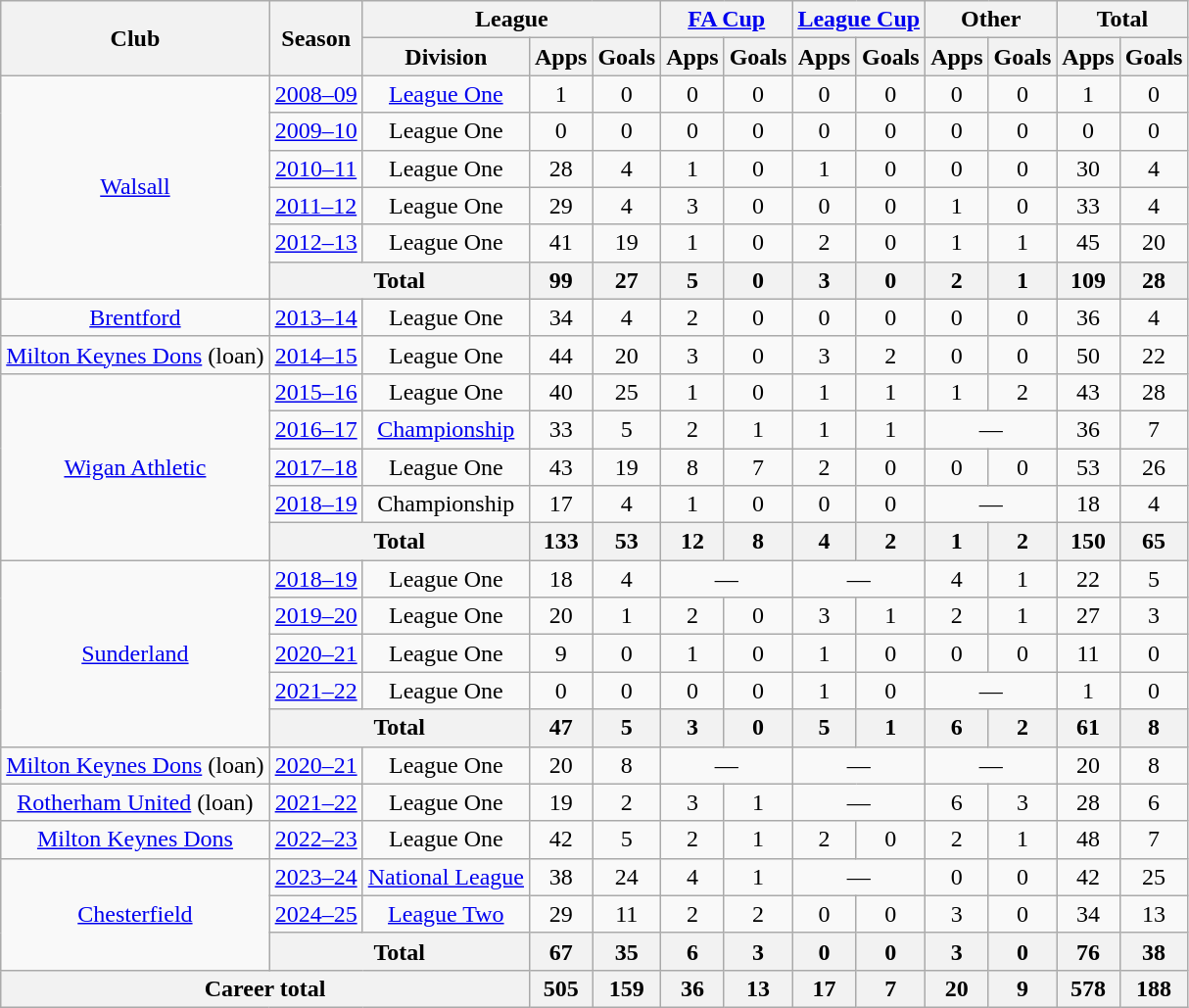<table class=wikitable style=text-align:center>
<tr>
<th rowspan=2>Club</th>
<th rowspan=2>Season</th>
<th colspan=3>League</th>
<th colspan=2><a href='#'>FA Cup</a></th>
<th colspan=2><a href='#'>League Cup</a></th>
<th colspan=2>Other</th>
<th colspan=2>Total</th>
</tr>
<tr>
<th>Division</th>
<th>Apps</th>
<th>Goals</th>
<th>Apps</th>
<th>Goals</th>
<th>Apps</th>
<th>Goals</th>
<th>Apps</th>
<th>Goals</th>
<th>Apps</th>
<th>Goals</th>
</tr>
<tr>
<td rowspan=6><a href='#'>Walsall</a></td>
<td><a href='#'>2008–09</a></td>
<td><a href='#'>League One</a></td>
<td>1</td>
<td>0</td>
<td>0</td>
<td>0</td>
<td>0</td>
<td>0</td>
<td>0</td>
<td>0</td>
<td>1</td>
<td>0</td>
</tr>
<tr>
<td><a href='#'>2009–10</a></td>
<td>League One</td>
<td>0</td>
<td>0</td>
<td>0</td>
<td>0</td>
<td>0</td>
<td>0</td>
<td>0</td>
<td>0</td>
<td>0</td>
<td>0</td>
</tr>
<tr>
<td><a href='#'>2010–11</a></td>
<td>League One</td>
<td>28</td>
<td>4</td>
<td>1</td>
<td>0</td>
<td>1</td>
<td>0</td>
<td>0</td>
<td>0</td>
<td>30</td>
<td>4</td>
</tr>
<tr>
<td><a href='#'>2011–12</a></td>
<td>League One</td>
<td>29</td>
<td>4</td>
<td>3</td>
<td>0</td>
<td>0</td>
<td>0</td>
<td>1</td>
<td>0</td>
<td>33</td>
<td>4</td>
</tr>
<tr>
<td><a href='#'>2012–13</a></td>
<td>League One</td>
<td>41</td>
<td>19</td>
<td>1</td>
<td>0</td>
<td>2</td>
<td>0</td>
<td>1</td>
<td>1</td>
<td>45</td>
<td>20</td>
</tr>
<tr>
<th colspan=2>Total</th>
<th>99</th>
<th>27</th>
<th>5</th>
<th>0</th>
<th>3</th>
<th>0</th>
<th>2</th>
<th>1</th>
<th>109</th>
<th>28</th>
</tr>
<tr>
<td><a href='#'>Brentford</a></td>
<td><a href='#'>2013–14</a></td>
<td>League One</td>
<td>34</td>
<td>4</td>
<td>2</td>
<td>0</td>
<td>0</td>
<td>0</td>
<td>0</td>
<td>0</td>
<td>36</td>
<td>4</td>
</tr>
<tr>
<td><a href='#'>Milton Keynes Dons</a> (loan)</td>
<td><a href='#'>2014–15</a></td>
<td>League One</td>
<td>44</td>
<td>20</td>
<td>3</td>
<td>0</td>
<td>3</td>
<td>2</td>
<td>0</td>
<td>0</td>
<td>50</td>
<td>22</td>
</tr>
<tr>
<td rowspan=5><a href='#'>Wigan Athletic</a></td>
<td><a href='#'>2015–16</a></td>
<td>League One</td>
<td>40</td>
<td>25</td>
<td>1</td>
<td>0</td>
<td>1</td>
<td>1</td>
<td>1</td>
<td>2</td>
<td>43</td>
<td>28</td>
</tr>
<tr>
<td><a href='#'>2016–17</a></td>
<td><a href='#'>Championship</a></td>
<td>33</td>
<td>5</td>
<td>2</td>
<td>1</td>
<td>1</td>
<td>1</td>
<td colspan=2>—</td>
<td>36</td>
<td>7</td>
</tr>
<tr>
<td><a href='#'>2017–18</a></td>
<td>League One</td>
<td>43</td>
<td>19</td>
<td>8</td>
<td>7</td>
<td>2</td>
<td>0</td>
<td>0</td>
<td>0</td>
<td>53</td>
<td>26</td>
</tr>
<tr>
<td><a href='#'>2018–19</a></td>
<td>Championship</td>
<td>17</td>
<td>4</td>
<td>1</td>
<td>0</td>
<td>0</td>
<td>0</td>
<td colspan=2>—</td>
<td>18</td>
<td>4</td>
</tr>
<tr>
<th colspan=2>Total</th>
<th>133</th>
<th>53</th>
<th>12</th>
<th>8</th>
<th>4</th>
<th>2</th>
<th>1</th>
<th>2</th>
<th>150</th>
<th>65</th>
</tr>
<tr>
<td rowspan=5><a href='#'>Sunderland</a></td>
<td><a href='#'>2018–19</a></td>
<td>League One</td>
<td>18</td>
<td>4</td>
<td colspan="2">—</td>
<td colspan=2>—</td>
<td>4</td>
<td>1</td>
<td>22</td>
<td>5</td>
</tr>
<tr>
<td><a href='#'>2019–20</a></td>
<td>League One</td>
<td>20</td>
<td>1</td>
<td>2</td>
<td>0</td>
<td>3</td>
<td>1</td>
<td>2</td>
<td>1</td>
<td>27</td>
<td>3</td>
</tr>
<tr>
<td><a href='#'>2020–21</a></td>
<td>League One</td>
<td>9</td>
<td>0</td>
<td>1</td>
<td>0</td>
<td>1</td>
<td>0</td>
<td>0</td>
<td>0</td>
<td>11</td>
<td>0</td>
</tr>
<tr>
<td><a href='#'>2021–22</a></td>
<td>League One</td>
<td>0</td>
<td>0</td>
<td>0</td>
<td>0</td>
<td>1</td>
<td>0</td>
<td colspan=2>—</td>
<td>1</td>
<td>0</td>
</tr>
<tr>
<th colspan=2>Total</th>
<th>47</th>
<th>5</th>
<th>3</th>
<th>0</th>
<th>5</th>
<th>1</th>
<th>6</th>
<th>2</th>
<th>61</th>
<th>8</th>
</tr>
<tr>
<td><a href='#'>Milton Keynes Dons</a> (loan)</td>
<td><a href='#'>2020–21</a></td>
<td>League One</td>
<td>20</td>
<td>8</td>
<td colspan="2">—</td>
<td colspan="2">—</td>
<td colspan=2>—</td>
<td>20</td>
<td>8</td>
</tr>
<tr>
<td><a href='#'>Rotherham United</a> (loan)</td>
<td><a href='#'>2021–22</a></td>
<td>League One</td>
<td>19</td>
<td>2</td>
<td>3</td>
<td>1</td>
<td colspan="2">—</td>
<td>6</td>
<td>3</td>
<td>28</td>
<td>6</td>
</tr>
<tr>
<td><a href='#'>Milton Keynes Dons</a></td>
<td><a href='#'>2022–23</a></td>
<td>League One</td>
<td>42</td>
<td>5</td>
<td>2</td>
<td>1</td>
<td>2</td>
<td>0</td>
<td>2</td>
<td>1</td>
<td>48</td>
<td>7</td>
</tr>
<tr>
<td rowspan="3"><a href='#'>Chesterfield</a></td>
<td><a href='#'>2023–24</a></td>
<td><a href='#'>National League</a></td>
<td>38</td>
<td>24</td>
<td>4</td>
<td>1</td>
<td colspan="2">—</td>
<td>0</td>
<td>0</td>
<td>42</td>
<td>25</td>
</tr>
<tr>
<td><a href='#'>2024–25</a></td>
<td><a href='#'>League Two</a></td>
<td>29</td>
<td>11</td>
<td>2</td>
<td>2</td>
<td>0</td>
<td>0</td>
<td>3</td>
<td>0</td>
<td>34</td>
<td>13</td>
</tr>
<tr>
<th colspan=2>Total</th>
<th>67</th>
<th>35</th>
<th>6</th>
<th>3</th>
<th>0</th>
<th>0</th>
<th>3</th>
<th>0</th>
<th>76</th>
<th>38</th>
</tr>
<tr>
<th colspan=3>Career total</th>
<th>505</th>
<th>159</th>
<th>36</th>
<th>13</th>
<th>17</th>
<th>7</th>
<th>20</th>
<th>9</th>
<th>578</th>
<th>188</th>
</tr>
</table>
